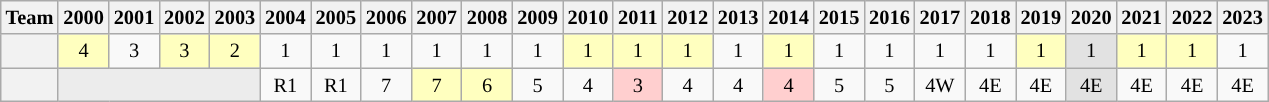<table class="wikitable" style="font-size:85%; text-align: center;">
<tr>
<th scope="col">Team</th>
<th scope="col">2000</th>
<th scope="col">2001</th>
<th scope="col">2002</th>
<th scope="col">2003</th>
<th scope="col">2004</th>
<th scope="col">2005</th>
<th scope="col">2006</th>
<th scope="col">2007</th>
<th scope="col">2008</th>
<th scope="col">2009</th>
<th scope="col">2010</th>
<th scope="col">2011</th>
<th scope="col">2012</th>
<th scope="col">2013</th>
<th scope="col">2014</th>
<th scope="col">2015</th>
<th scope="col">2016</th>
<th scope="col">2017</th>
<th scope="col">2018</th>
<th scope="col">2019</th>
<th scope="col">2020</th>
<th scope="col">2021</th>
<th scope="col">2022</th>
<th scope="col">2023</th>
</tr>
<tr>
<th scope="row"></th>
<td bgcolor="#ffffbf">4</td>
<td>3</td>
<td bgcolor="#ffffbf">3</td>
<td bgcolor="#ffffbf">2</td>
<td>1</td>
<td>1</td>
<td>1</td>
<td>1</td>
<td>1</td>
<td>1</td>
<td bgcolor="#ffffbf">1</td>
<td bgcolor="#ffffbf">1</td>
<td bgcolor="#ffffbf">1</td>
<td>1</td>
<td bgcolor="#ffffbf">1</td>
<td>1</td>
<td>1</td>
<td>1</td>
<td>1</td>
<td bgcolor="#ffffbf">1</td>
<td bgcolor="#e2e2e2">1</td>
<td bgcolor="#ffffbf">1</td>
<td bgcolor="#ffffbf">1</td>
<td>1</td>
</tr>
<tr>
<th scope="row"></th>
<td bgcolor="#ececec" colspan="4"></td>
<td>R1</td>
<td>R1</td>
<td>7</td>
<td bgcolor="#ffffbf">7</td>
<td bgcolor="#ffffbf">6</td>
<td>5</td>
<td>4</td>
<td bgcolor="#ffcfcf">3</td>
<td>4</td>
<td>4</td>
<td bgcolor="#ffcfcf">4</td>
<td>5</td>
<td>5</td>
<td>4W</td>
<td>4E</td>
<td>4E</td>
<td bgcolor="#e2e2e2">4E</td>
<td>4E</td>
<td>4E</td>
<td>4E</td>
</tr>
</table>
